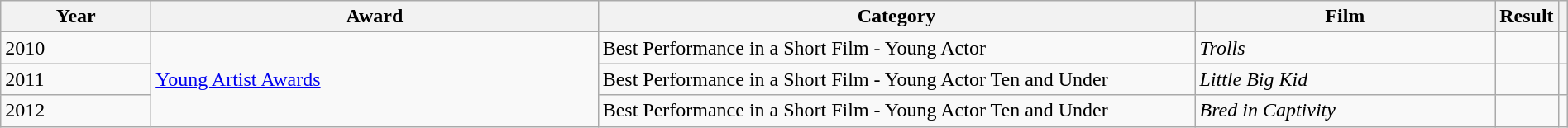<table class="wikitable" style="width:100%">
<tr>
<th width="10%">Year</th>
<th width="30%">Award</th>
<th width="40%">Category</th>
<th width="30%">Film</th>
<th width="20%">Result</th>
<th class="unsortable"></th>
</tr>
<tr>
<td>2010</td>
<td rowspan=3><a href='#'>Young Artist Awards</a></td>
<td>Best Performance in a Short Film - Young Actor</td>
<td><em>Trolls</em></td>
<td></td>
<td style="text-align:center;"></td>
</tr>
<tr>
<td>2011</td>
<td>Best Performance in a Short Film - Young Actor Ten and Under</td>
<td><em>Little Big Kid</em></td>
<td></td>
<td style="text-align:center;"></td>
</tr>
<tr>
<td>2012</td>
<td>Best Performance in a Short Film - Young Actor Ten and Under</td>
<td><em>Bred in Captivity</em></td>
<td></td>
<td style="text-align:center;"></td>
</tr>
</table>
